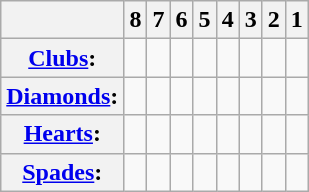<table class="wikitable">
<tr>
<th></th>
<th>8</th>
<th>7</th>
<th>6</th>
<th>5</th>
<th>4</th>
<th>3</th>
<th>2</th>
<th>1</th>
</tr>
<tr>
<th><a href='#'>Clubs</a>:</th>
<td></td>
<td></td>
<td></td>
<td></td>
<td></td>
<td></td>
<td></td>
<td></td>
</tr>
<tr>
<th><a href='#'>Diamonds</a>:</th>
<td></td>
<td></td>
<td></td>
<td></td>
<td></td>
<td></td>
<td></td>
<td></td>
</tr>
<tr>
<th><a href='#'>Hearts</a>:</th>
<td></td>
<td></td>
<td></td>
<td></td>
<td></td>
<td></td>
<td></td>
<td></td>
</tr>
<tr>
<th><a href='#'>Spades</a>:</th>
<td></td>
<td></td>
<td></td>
<td></td>
<td></td>
<td></td>
<td></td>
<td></td>
</tr>
</table>
